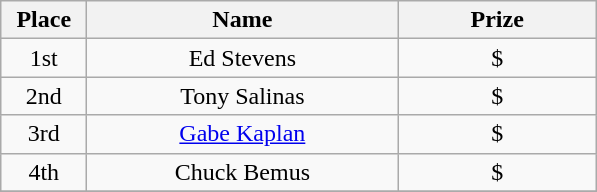<table class="wikitable">
<tr>
<th width="50">Place</th>
<th width="200">Name</th>
<th width="125">Prize</th>
</tr>
<tr>
<td align = "center">1st</td>
<td align = "center">Ed Stevens</td>
<td align = "center">$</td>
</tr>
<tr>
<td align = "center">2nd</td>
<td align = "center">Tony Salinas</td>
<td align = "center">$</td>
</tr>
<tr>
<td align = "center">3rd</td>
<td align = "center"><a href='#'>Gabe Kaplan</a></td>
<td align = "center">$</td>
</tr>
<tr>
<td align = "center">4th</td>
<td align = "center">Chuck Bemus</td>
<td align = "center">$</td>
</tr>
<tr>
</tr>
</table>
